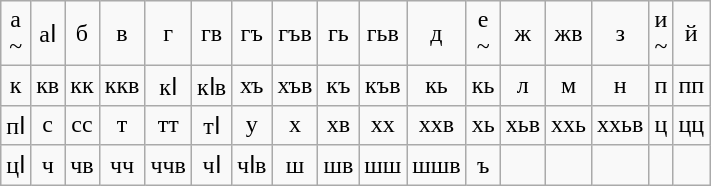<table class="wikitable" style="text-align:center">
<tr>
<td>а<br>~</td>
<td>аӏ<br></td>
<td>б<br></td>
<td>в<br></td>
<td>г<br></td>
<td>гв<br></td>
<td>гъ<br></td>
<td>гъв<br></td>
<td>гь<br></td>
<td>гьв<br></td>
<td>д<br></td>
<td>е<br>~</td>
<td>ж<br></td>
<td>жв<br></td>
<td>з<br></td>
<td>и<br>~</td>
<td>й<br></td>
</tr>
<tr>
<td>к<br></td>
<td>кв<br></td>
<td>кк<br></td>
<td>ккв<br></td>
<td>кӏ<br></td>
<td>кӏв<br></td>
<td>хъ<br></td>
<td>хъв<br></td>
<td>къ<br></td>
<td>къв<br></td>
<td>кь<br></td>
<td>кь<br></td>
<td>л<br></td>
<td>м<br></td>
<td>н<br></td>
<td>п<br></td>
<td>пп<br></td>
</tr>
<tr>
<td>пӏ<br></td>
<td>с<br></td>
<td>сс<br></td>
<td>т<br></td>
<td>тт<br></td>
<td>тӏ<br></td>
<td>у<br></td>
<td>х<br></td>
<td>хв<br></td>
<td>хх<br></td>
<td>ххв<br></td>
<td>хь<br></td>
<td>хьв<br></td>
<td>ххь<br></td>
<td>ххьв<br></td>
<td>ц<br></td>
<td>цц<br></td>
</tr>
<tr>
<td>цӏ<br></td>
<td>ч<br></td>
<td>чв<br></td>
<td>чч<br></td>
<td>ччв<br></td>
<td>чӏ<br></td>
<td>чӏв<br></td>
<td>ш<br></td>
<td>шв<br></td>
<td>шш<br></td>
<td>шшв<br></td>
<td>ъ<br></td>
<td></td>
<td></td>
<td></td>
<td></td>
<td></td>
</tr>
</table>
